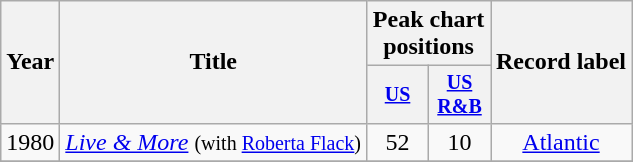<table class="wikitable" style="text-align:center;">
<tr>
<th rowspan="2">Year</th>
<th rowspan="2">Title</th>
<th colspan="2">Peak chart positions</th>
<th rowspan="2">Record label</th>
</tr>
<tr style="font-size:smaller;">
<th width="35"><a href='#'>US</a><br></th>
<th width="35"><a href='#'>US<br>R&B</a><br></th>
</tr>
<tr>
<td>1980</td>
<td align="left"><em><a href='#'>Live & More</a></em> <small>(with <a href='#'>Roberta Flack</a>)</small></td>
<td>52</td>
<td>10</td>
<td rowspan="1"><a href='#'>Atlantic</a></td>
</tr>
<tr>
</tr>
</table>
